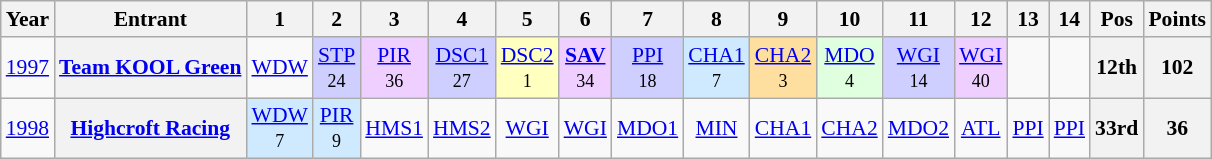<table class="wikitable" style="text-align:center; font-size:90%">
<tr>
<th>Year</th>
<th>Entrant</th>
<th>1</th>
<th>2</th>
<th>3</th>
<th>4</th>
<th>5</th>
<th>6</th>
<th>7</th>
<th>8</th>
<th>9</th>
<th>10</th>
<th>11</th>
<th>12</th>
<th>13</th>
<th>14</th>
<th>Pos</th>
<th>Points</th>
</tr>
<tr>
<td><a href='#'>1997</a></td>
<th><a href='#'>Team KOOL Green</a></th>
<td><a href='#'>WDW</a></td>
<td style="background:#CFCFFF;"><a href='#'>STP</a><br><small>24</small></td>
<td style="background:#EFCFFF;"><a href='#'>PIR</a><br><small>36</small></td>
<td style="background:#CFCFFF;"><a href='#'>DSC1</a><br><small>27</small></td>
<td style="background:#FFFFBF;"><a href='#'>DSC2</a><br><small>1</small></td>
<td style="background:#EFCFFF;"><strong><a href='#'>SAV</a></strong><br><small>34</small></td>
<td style="background:#CFCFFF;"><a href='#'>PPI</a><br><small>18</small></td>
<td style="background:#CFEAFF;"><a href='#'>CHA1</a><br><small>7</small></td>
<td style="background:#FFDF9F;"><a href='#'>CHA2</a><br><small>3</small></td>
<td style="background:#DFFFDF;"><a href='#'>MDO</a><br><small>4</small></td>
<td style="background:#CFCFFF;"><a href='#'>WGI</a><br><small>14</small></td>
<td style="background:#EFCFFF;"><a href='#'>WGI</a><br><small>40</small></td>
<td></td>
<td></td>
<th>12th</th>
<th>102</th>
</tr>
<tr>
<td><a href='#'>1998</a></td>
<th><a href='#'>Highcroft Racing</a></th>
<td style="background:#CFEAFF;"><a href='#'>WDW</a><br><small>7</small></td>
<td style="background:#CFEAFF;"><a href='#'>PIR</a><br><small>9</small></td>
<td><a href='#'>HMS1</a></td>
<td><a href='#'>HMS2</a></td>
<td><a href='#'>WGI</a></td>
<td><a href='#'>WGI</a></td>
<td><a href='#'>MDO1</a></td>
<td><a href='#'>MIN</a></td>
<td><a href='#'>CHA1</a></td>
<td><a href='#'>CHA2</a></td>
<td><a href='#'>MDO2</a></td>
<td><a href='#'>ATL</a></td>
<td><a href='#'>PPI</a></td>
<td><a href='#'>PPI</a></td>
<th>33rd</th>
<th>36</th>
</tr>
</table>
